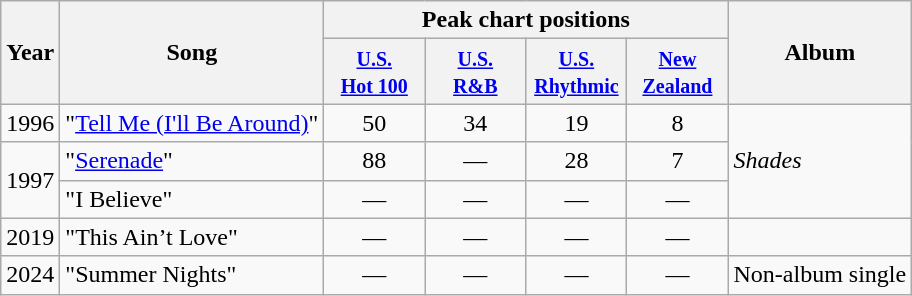<table class="wikitable">
<tr>
<th align=center rowspan=2>Year</th>
<th align=center rowspan=2>Song</th>
<th align=center colspan=4>Peak chart positions</th>
<th align=center rowspan=2>Album</th>
</tr>
<tr>
<th width=60><small><a href='#'>U.S.<br>Hot 100</a></small></th>
<th width=60><small><a href='#'>U.S.<br>R&B</a></small></th>
<th width=60><small><a href='#'>U.S.<br>Rhythmic</a></small></th>
<th width=60><small><a href='#'>New Zealand</a></small></th>
</tr>
<tr>
<td align=left valign=center>1996</td>
<td align=left valign=center>"<a href='#'>Tell Me (I'll Be Around)</a>"</td>
<td align=center valign=center>50</td>
<td align=center valign=center>34</td>
<td align=center valign=center>19</td>
<td align=center valign=center>8</td>
<td align=left valign=center rowspan=3><em>Shades</em></td>
</tr>
<tr>
<td align=left valign=center rowspan=2>1997</td>
<td align=left valign=center>"<a href='#'>Serenade</a>"</td>
<td align=center valign=center>88</td>
<td align=center valign=center>—</td>
<td align=center valign=center>28</td>
<td align=center valign=center>7</td>
</tr>
<tr>
<td align=left valign=center>"I Believe"</td>
<td align=center valign=center>—</td>
<td align=center valign=center>—</td>
<td align=center valign=center>—</td>
<td align=center valign=center>—</td>
</tr>
<tr>
<td align=left valign=center>2019</td>
<td align=left valign=center>"This Ain’t Love"</td>
<td align=center valign=center>—</td>
<td align=center valign=center>—</td>
<td align=center valign=center>—</td>
<td align=center valign=center>—</td>
<td></td>
</tr>
<tr>
<td>2024</td>
<td>"Summer Nights"</td>
<td align=center valign=center>—</td>
<td align=center valign=center>—</td>
<td align=center valign=center>—</td>
<td align=center valign=center>—</td>
<td>Non-album single</td>
</tr>
</table>
